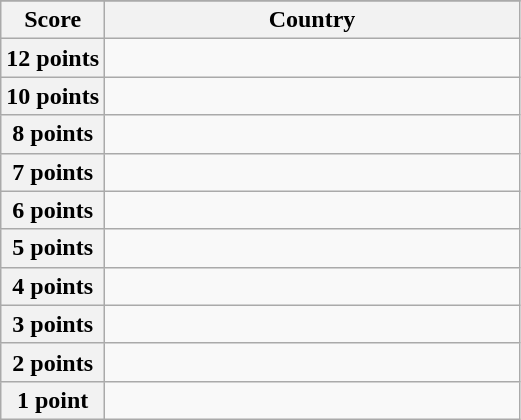<table class="wikitable">
<tr>
</tr>
<tr>
<th scope="col" width="20%">Score</th>
<th scope="col">Country</th>
</tr>
<tr>
<th scope="row">12 points</th>
<td></td>
</tr>
<tr>
<th scope="row">10 points</th>
<td></td>
</tr>
<tr>
<th scope="row">8 points</th>
<td></td>
</tr>
<tr>
<th scope="row">7 points</th>
<td></td>
</tr>
<tr>
<th scope="row">6 points</th>
<td></td>
</tr>
<tr>
<th scope="row">5 points</th>
<td></td>
</tr>
<tr>
<th scope="row">4 points</th>
<td></td>
</tr>
<tr>
<th scope="row">3 points</th>
<td></td>
</tr>
<tr>
<th scope="row">2 points</th>
<td></td>
</tr>
<tr>
<th scope="row">1 point</th>
<td></td>
</tr>
</table>
